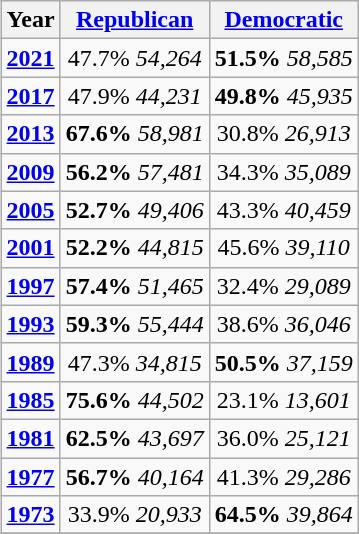<table class="wikitable" style="float:right; margin: 1em 1em 1em 0;">
<tr>
<th>Year</th>
<th><a href='#'>Republican</a></th>
<th><a href='#'>Democratic</a></th>
</tr>
<tr>
<td style="text-align:center;" ><strong><a href='#'>2021</a></strong></td>
<td style="text-align:center;" >47.7% <em>54,264</em></td>
<td style="text-align:center;" ><strong>51.5%</strong> <em>58,585</em></td>
</tr>
<tr>
<td style="text-align:center;" ><strong><a href='#'>2017</a></strong></td>
<td style="text-align:center;" >47.9% <em>44,231</em></td>
<td style="text-align:center;" ><strong>49.8%</strong> <em>45,935</em></td>
</tr>
<tr>
<td style="text-align:center;" ><strong><a href='#'>2013</a></strong></td>
<td style="text-align:center;" ><strong>67.6% </strong> <em>58,981</em></td>
<td style="text-align:center;" >30.8% <em>26,913</em></td>
</tr>
<tr>
<td style="text-align:center;" ><strong><a href='#'>2009</a></strong></td>
<td style="text-align:center;" ><strong>56.2% </strong> <em>57,481</em></td>
<td style="text-align:center;" >34.3% <em>35,089</em></td>
</tr>
<tr>
<td style="text-align:center;" ><strong><a href='#'>2005</a></strong></td>
<td style="text-align:center;" ><strong>52.7%</strong> <em>49,406</em></td>
<td style="text-align:center;" >43.3% <em>40,459</em></td>
</tr>
<tr>
<td style="text-align:center;" ><strong><a href='#'>2001</a></strong></td>
<td style="text-align:center;" ><strong>52.2%</strong> <em>44,815</em></td>
<td style="text-align:center;" >45.6% <em>39,110</em></td>
</tr>
<tr>
<td style="text-align:center;" ><strong><a href='#'>1997</a></strong></td>
<td style="text-align:center;" ><strong>57.4% </strong> <em>51,465</em></td>
<td style="text-align:center;" >32.4% <em>29,089</em></td>
</tr>
<tr>
<td style="text-align:center;" ><strong><a href='#'>1993</a></strong></td>
<td style="text-align:center;" ><strong>59.3%</strong> <em>55,444</em></td>
<td style="text-align:center;" >38.6% <em>36,046</em></td>
</tr>
<tr>
<td style="text-align:center;" ><strong><a href='#'>1989</a></strong></td>
<td style="text-align:center;" >47.3% <em>34,815</em></td>
<td style="text-align:center;" ><strong>50.5% </strong> <em>37,159</em></td>
</tr>
<tr>
<td style="text-align:center;" ><strong><a href='#'>1985</a></strong></td>
<td style="text-align:center;" ><strong>75.6% </strong> <em>44,502</em></td>
<td style="text-align:center;" >23.1% <em>13,601</em></td>
</tr>
<tr>
<td style="text-align:center;" ><strong><a href='#'>1981</a></strong></td>
<td style="text-align:center;" ><strong>62.5%</strong> <em>43,697</em></td>
<td style="text-align:center;" >36.0% <em>25,121</em></td>
</tr>
<tr>
<td style="text-align:center;" ><strong><a href='#'>1977</a></strong></td>
<td style="text-align:center;" ><strong>56.7%</strong> <em>40,164</em></td>
<td style="text-align:center;" >41.3% <em>29,286</em></td>
</tr>
<tr>
<td style="text-align:center;" ><strong><a href='#'>1973</a></strong></td>
<td style="text-align:center;" >33.9% <em>20,933</em></td>
<td style="text-align:center;" ><strong>64.5% </strong> <em>39,864</em></td>
</tr>
<tr>
</tr>
</table>
